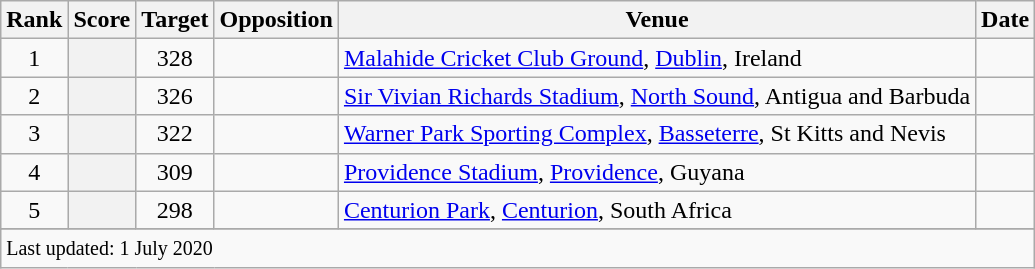<table class="wikitable plainrowheaders sortable">
<tr>
<th scope=col>Rank</th>
<th scope=col>Score</th>
<th scope=col>Target</th>
<th scope=col>Opposition</th>
<th scope=col>Venue</th>
<th scope=col>Date</th>
</tr>
<tr>
<td align=center>1</td>
<th scope=row style=text-align:center;></th>
<td align=center>328</td>
<td></td>
<td><a href='#'>Malahide Cricket Club Ground</a>, <a href='#'>Dublin</a>, Ireland</td>
<td></td>
</tr>
<tr>
<td align=center>2</td>
<th scope=row style=text-align:center;></th>
<td align=center>326</td>
<td></td>
<td><a href='#'>Sir Vivian Richards Stadium</a>, <a href='#'>North Sound</a>, Antigua and Barbuda</td>
<td></td>
</tr>
<tr>
<td align=center>3</td>
<th scope=row style=text-align:center;></th>
<td align=center>322</td>
<td></td>
<td><a href='#'>Warner Park Sporting Complex</a>, <a href='#'>Basseterre</a>, St Kitts and Nevis</td>
<td></td>
</tr>
<tr>
<td align=center>4</td>
<th scope=row style=text-align:center;></th>
<td align=center>309</td>
<td></td>
<td><a href='#'>Providence Stadium</a>, <a href='#'>Providence</a>, Guyana</td>
<td></td>
</tr>
<tr>
<td align=center>5</td>
<th scope=row style=text-align:center;></th>
<td align=center>298</td>
<td></td>
<td><a href='#'>Centurion Park</a>, <a href='#'>Centurion</a>, South Africa</td>
<td></td>
</tr>
<tr>
</tr>
<tr class=sortbottom>
<td colspan=6><small>Last updated: 1 July 2020</small></td>
</tr>
</table>
